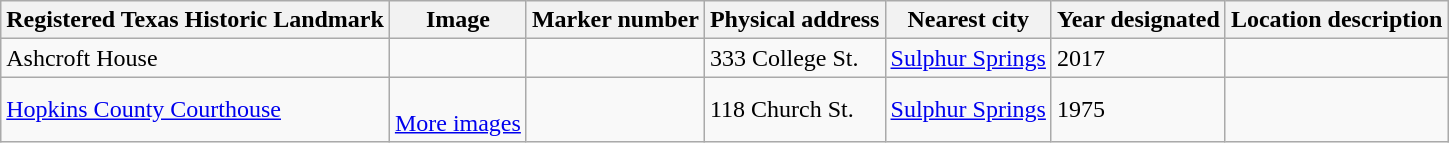<table class="wikitable sortable">
<tr>
<th>Registered Texas Historic Landmark</th>
<th>Image</th>
<th>Marker number</th>
<th>Physical address</th>
<th>Nearest city</th>
<th>Year designated</th>
<th>Location description</th>
</tr>
<tr>
<td>Ashcroft House</td>
<td></td>
<td></td>
<td>333 College St.<br></td>
<td><a href='#'>Sulphur Springs</a></td>
<td>2017</td>
<td></td>
</tr>
<tr>
<td><a href='#'>Hopkins County Courthouse</a></td>
<td><br> <a href='#'>More images</a></td>
<td></td>
<td>118 Church St.<br></td>
<td><a href='#'>Sulphur Springs</a></td>
<td>1975</td>
<td></td>
</tr>
</table>
